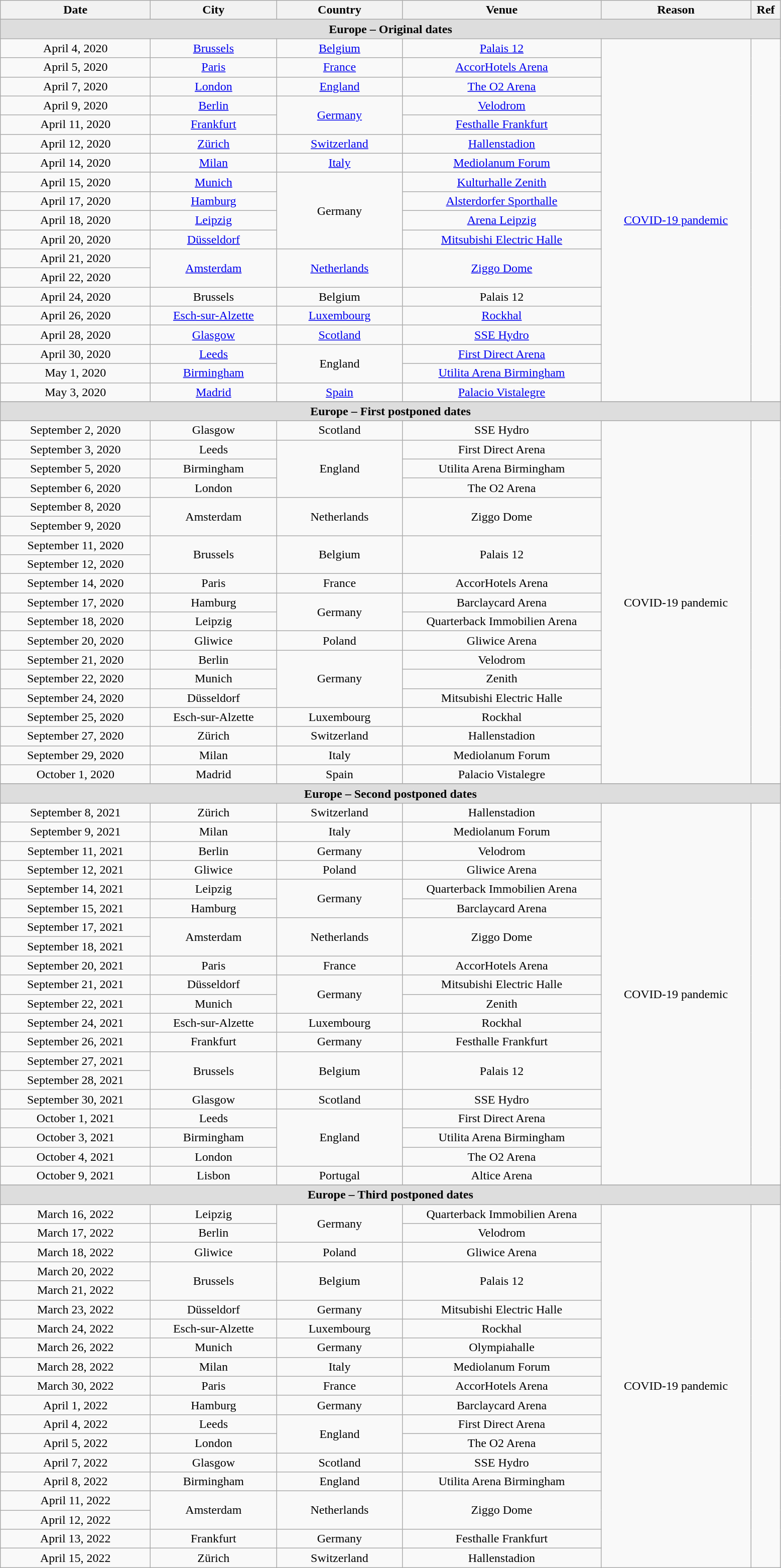<table class="wikitable" style="text-align:center;">
<tr>
<th scope="col" style="width:12em;">Date</th>
<th scope="col" style="width:10em;">City</th>
<th scope="col" style="width:10em;">Country</th>
<th scope="col" style="width:16em;">Venue</th>
<th scope="col" style="width:12em;">Reason</th>
<th scope="col" style="width:2em;">Ref</th>
</tr>
<tr bgcolor="#DDDDDD">
<td colspan="6"><strong>Europe – Original dates</strong></td>
</tr>
<tr>
<td>April 4, 2020</td>
<td><a href='#'>Brussels</a></td>
<td><a href='#'>Belgium</a></td>
<td><a href='#'>Palais 12</a></td>
<td rowspan="19"><a href='#'>COVID-19 pandemic</a></td>
<td rowspan="19"></td>
</tr>
<tr>
<td>April 5, 2020</td>
<td><a href='#'>Paris</a></td>
<td><a href='#'>France</a></td>
<td><a href='#'>AccorHotels Arena</a></td>
</tr>
<tr>
<td>April 7, 2020</td>
<td><a href='#'>London</a></td>
<td><a href='#'>England</a></td>
<td><a href='#'>The O2 Arena</a></td>
</tr>
<tr>
<td>April 9, 2020</td>
<td><a href='#'>Berlin</a></td>
<td rowspan="2"><a href='#'>Germany</a></td>
<td><a href='#'>Velodrom</a></td>
</tr>
<tr>
<td>April 11, 2020</td>
<td><a href='#'>Frankfurt</a></td>
<td><a href='#'>Festhalle Frankfurt</a></td>
</tr>
<tr>
<td>April 12, 2020</td>
<td><a href='#'>Zürich</a></td>
<td><a href='#'>Switzerland</a></td>
<td><a href='#'>Hallenstadion</a></td>
</tr>
<tr>
<td>April 14, 2020</td>
<td><a href='#'>Milan</a></td>
<td><a href='#'>Italy</a></td>
<td><a href='#'>Mediolanum Forum</a></td>
</tr>
<tr>
<td>April 15, 2020</td>
<td><a href='#'>Munich</a></td>
<td rowspan="4">Germany</td>
<td><a href='#'>Kulturhalle Zenith</a></td>
</tr>
<tr>
<td>April 17, 2020</td>
<td><a href='#'>Hamburg</a></td>
<td><a href='#'>Alsterdorfer Sporthalle</a></td>
</tr>
<tr>
<td>April 18, 2020</td>
<td><a href='#'>Leipzig</a></td>
<td><a href='#'>Arena Leipzig</a></td>
</tr>
<tr>
<td>April 20, 2020</td>
<td><a href='#'>Düsseldorf</a></td>
<td><a href='#'>Mitsubishi Electric Halle</a></td>
</tr>
<tr>
<td>April 21, 2020</td>
<td rowspan="2"><a href='#'>Amsterdam</a></td>
<td rowspan="2"><a href='#'>Netherlands</a></td>
<td rowspan="2"><a href='#'>Ziggo Dome</a></td>
</tr>
<tr>
<td>April 22, 2020</td>
</tr>
<tr>
<td>April 24, 2020</td>
<td>Brussels</td>
<td>Belgium</td>
<td>Palais 12</td>
</tr>
<tr>
<td>April 26, 2020</td>
<td><a href='#'>Esch-sur-Alzette</a></td>
<td><a href='#'>Luxembourg</a></td>
<td><a href='#'>Rockhal</a></td>
</tr>
<tr>
<td>April 28, 2020</td>
<td><a href='#'>Glasgow</a></td>
<td><a href='#'>Scotland</a></td>
<td><a href='#'>SSE Hydro</a></td>
</tr>
<tr>
<td>April 30, 2020</td>
<td><a href='#'>Leeds</a></td>
<td rowspan="2">England</td>
<td><a href='#'>First Direct Arena</a></td>
</tr>
<tr>
<td>May 1, 2020</td>
<td><a href='#'>Birmingham</a></td>
<td><a href='#'>Utilita Arena Birmingham</a></td>
</tr>
<tr>
<td>May 3, 2020</td>
<td><a href='#'>Madrid</a></td>
<td><a href='#'>Spain</a></td>
<td><a href='#'>Palacio Vistalegre</a></td>
</tr>
<tr>
</tr>
<tr bgcolor="#DDDDDD">
<td colspan="6"><strong>Europe – First postponed dates</strong></td>
</tr>
<tr>
<td>September 2, 2020</td>
<td>Glasgow</td>
<td>Scotland</td>
<td>SSE Hydro</td>
<td rowspan="19">COVID-19 pandemic</td>
<td rowspan="19"></td>
</tr>
<tr>
<td>September 3, 2020</td>
<td>Leeds</td>
<td rowspan="3">England</td>
<td>First Direct Arena</td>
</tr>
<tr>
<td>September 5, 2020</td>
<td>Birmingham</td>
<td>Utilita Arena Birmingham</td>
</tr>
<tr>
<td>September 6, 2020</td>
<td>London</td>
<td>The O2 Arena</td>
</tr>
<tr>
<td>September 8, 2020</td>
<td rowspan="2">Amsterdam</td>
<td rowspan="2">Netherlands</td>
<td rowspan="2">Ziggo Dome</td>
</tr>
<tr>
<td>September 9, 2020</td>
</tr>
<tr>
<td>September 11, 2020</td>
<td rowspan="2">Brussels</td>
<td rowspan="2">Belgium</td>
<td rowspan="2">Palais 12</td>
</tr>
<tr>
<td>September 12, 2020</td>
</tr>
<tr>
<td>September 14, 2020</td>
<td>Paris</td>
<td>France</td>
<td>AccorHotels Arena</td>
</tr>
<tr>
<td>September 17, 2020</td>
<td>Hamburg</td>
<td rowspan="2">Germany</td>
<td>Barclaycard Arena</td>
</tr>
<tr>
<td>September 18, 2020</td>
<td>Leipzig</td>
<td>Quarterback Immobilien Arena</td>
</tr>
<tr>
<td>September 20, 2020</td>
<td>Gliwice</td>
<td>Poland</td>
<td>Gliwice Arena</td>
</tr>
<tr>
<td>September 21, 2020</td>
<td>Berlin</td>
<td rowspan="3">Germany</td>
<td>Velodrom</td>
</tr>
<tr>
<td>September 22, 2020</td>
<td>Munich</td>
<td>Zenith</td>
</tr>
<tr>
<td>September 24, 2020</td>
<td>Düsseldorf</td>
<td>Mitsubishi Electric Halle</td>
</tr>
<tr>
<td>September 25, 2020</td>
<td>Esch-sur-Alzette</td>
<td>Luxembourg</td>
<td>Rockhal</td>
</tr>
<tr>
<td>September 27, 2020</td>
<td>Zürich</td>
<td>Switzerland</td>
<td>Hallenstadion</td>
</tr>
<tr>
<td>September 29, 2020</td>
<td>Milan</td>
<td>Italy</td>
<td>Mediolanum Forum</td>
</tr>
<tr>
<td>October 1, 2020</td>
<td>Madrid</td>
<td>Spain</td>
<td>Palacio Vistalegre</td>
</tr>
<tr>
</tr>
<tr bgcolor="#DDDDDD">
<td colspan="6"><strong>Europe – Second postponed dates</strong></td>
</tr>
<tr>
<td>September 8, 2021</td>
<td>Zürich</td>
<td>Switzerland</td>
<td>Hallenstadion</td>
<td rowspan="20">COVID-19 pandemic</td>
<td rowspan="20"></td>
</tr>
<tr>
<td>September 9, 2021</td>
<td>Milan</td>
<td>Italy</td>
<td>Mediolanum Forum</td>
</tr>
<tr>
<td>September 11, 2021</td>
<td>Berlin</td>
<td>Germany</td>
<td>Velodrom</td>
</tr>
<tr>
<td>September 12, 2021</td>
<td>Gliwice</td>
<td>Poland</td>
<td>Gliwice Arena</td>
</tr>
<tr>
<td>September 14, 2021</td>
<td>Leipzig</td>
<td rowspan="2">Germany</td>
<td>Quarterback Immobilien Arena</td>
</tr>
<tr>
<td>September 15, 2021</td>
<td>Hamburg</td>
<td>Barclaycard Arena</td>
</tr>
<tr>
<td>September 17, 2021</td>
<td rowspan="2">Amsterdam</td>
<td rowspan="2">Netherlands</td>
<td rowspan="2">Ziggo Dome</td>
</tr>
<tr>
<td>September 18, 2021</td>
</tr>
<tr>
<td>September 20, 2021</td>
<td>Paris</td>
<td>France</td>
<td>AccorHotels Arena</td>
</tr>
<tr>
<td>September 21, 2021</td>
<td>Düsseldorf</td>
<td rowspan="2">Germany</td>
<td>Mitsubishi Electric Halle</td>
</tr>
<tr>
<td>September 22, 2021</td>
<td>Munich</td>
<td>Zenith</td>
</tr>
<tr>
<td>September 24, 2021</td>
<td>Esch-sur-Alzette</td>
<td>Luxembourg</td>
<td>Rockhal</td>
</tr>
<tr>
<td>September 26, 2021</td>
<td>Frankfurt</td>
<td>Germany</td>
<td>Festhalle Frankfurt</td>
</tr>
<tr>
<td>September 27, 2021</td>
<td rowspan="2">Brussels</td>
<td rowspan="2">Belgium</td>
<td rowspan="2">Palais 12</td>
</tr>
<tr>
<td>September 28, 2021</td>
</tr>
<tr>
<td>September 30, 2021</td>
<td>Glasgow</td>
<td>Scotland</td>
<td>SSE Hydro</td>
</tr>
<tr>
<td>October 1, 2021</td>
<td>Leeds</td>
<td rowspan="3">England</td>
<td>First Direct Arena</td>
</tr>
<tr>
<td>October 3, 2021</td>
<td>Birmingham</td>
<td>Utilita Arena Birmingham</td>
</tr>
<tr>
<td>October 4, 2021</td>
<td>London</td>
<td>The O2 Arena</td>
</tr>
<tr>
<td>October 9, 2021</td>
<td>Lisbon</td>
<td>Portugal</td>
<td>Altice Arena</td>
</tr>
<tr>
</tr>
<tr bgcolor="#DDDDDD">
<td colspan="6"><strong>Europe – Third postponed dates</strong></td>
</tr>
<tr>
<td>March 16, 2022</td>
<td>Leipzig</td>
<td rowspan="2">Germany</td>
<td Arena Leipzig>Quarterback Immobilien Arena</td>
<td rowspan="19">COVID-19 pandemic</td>
<td rowspan="19"></td>
</tr>
<tr>
<td>March 17, 2022</td>
<td>Berlin</td>
<td>Velodrom</td>
</tr>
<tr>
<td>March 18, 2022</td>
<td>Gliwice</td>
<td>Poland</td>
<td>Gliwice Arena</td>
</tr>
<tr>
<td>March 20, 2022</td>
<td rowspan="2">Brussels</td>
<td rowspan="2">Belgium</td>
<td rowspan="2">Palais 12</td>
</tr>
<tr>
<td>March 21, 2022</td>
</tr>
<tr>
<td>March 23, 2022</td>
<td>Düsseldorf</td>
<td>Germany</td>
<td>Mitsubishi Electric Halle</td>
</tr>
<tr>
<td>March 24, 2022</td>
<td>Esch-sur-Alzette</td>
<td>Luxembourg</td>
<td>Rockhal</td>
</tr>
<tr>
<td>March 26, 2022</td>
<td>Munich</td>
<td>Germany</td>
<td>Olympiahalle</td>
</tr>
<tr>
<td>March 28, 2022</td>
<td>Milan</td>
<td>Italy</td>
<td>Mediolanum Forum</td>
</tr>
<tr>
<td>March 30, 2022</td>
<td>Paris</td>
<td>France</td>
<td>AccorHotels Arena</td>
</tr>
<tr>
<td>April 1, 2022</td>
<td>Hamburg</td>
<td>Germany</td>
<td>Barclaycard Arena</td>
</tr>
<tr>
<td>April 4, 2022</td>
<td>Leeds</td>
<td rowspan="2">England</td>
<td>First Direct Arena</td>
</tr>
<tr>
<td>April 5, 2022</td>
<td>London</td>
<td>The O2 Arena</td>
</tr>
<tr>
<td>April 7, 2022</td>
<td>Glasgow</td>
<td>Scotland</td>
<td>SSE Hydro</td>
</tr>
<tr>
<td>April 8, 2022</td>
<td>Birmingham</td>
<td>England</td>
<td>Utilita Arena Birmingham</td>
</tr>
<tr>
<td>April 11, 2022</td>
<td rowspan="2">Amsterdam</td>
<td rowspan="2">Netherlands</td>
<td rowspan="2">Ziggo Dome</td>
</tr>
<tr>
<td>April 12, 2022</td>
</tr>
<tr>
<td>April 13, 2022</td>
<td>Frankfurt</td>
<td>Germany</td>
<td>Festhalle Frankfurt</td>
</tr>
<tr>
<td>April 15, 2022</td>
<td>Zürich</td>
<td>Switzerland</td>
<td>Hallenstadion</td>
</tr>
</table>
